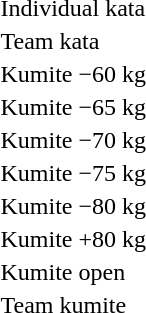<table>
<tr>
<td>Individual kata</td>
<td></td>
<td></td>
<td></td>
</tr>
<tr>
<td>Team kata</td>
<td></td>
<td></td>
<td></td>
</tr>
<tr>
<td rowspan=2>Kumite −60 kg</td>
<td rowspan=2></td>
<td rowspan=2></td>
<td></td>
</tr>
<tr>
<td></td>
</tr>
<tr>
<td rowspan=2>Kumite −65 kg</td>
<td rowspan=2></td>
<td rowspan=2></td>
<td></td>
</tr>
<tr>
<td></td>
</tr>
<tr>
<td rowspan=2>Kumite −70 kg</td>
<td rowspan=2></td>
<td rowspan=2></td>
<td></td>
</tr>
<tr>
<td></td>
</tr>
<tr>
<td rowspan=2>Kumite −75 kg</td>
<td rowspan=2></td>
<td rowspan=2></td>
<td></td>
</tr>
<tr>
<td></td>
</tr>
<tr>
<td rowspan=2>Kumite −80 kg</td>
<td rowspan=2></td>
<td rowspan=2></td>
<td></td>
</tr>
<tr>
<td></td>
</tr>
<tr>
<td rowspan=2>Kumite +80 kg</td>
<td rowspan=2></td>
<td rowspan=2></td>
<td></td>
</tr>
<tr>
<td></td>
</tr>
<tr>
<td rowspan=2>Kumite open</td>
<td rowspan=2></td>
<td rowspan=2></td>
<td></td>
</tr>
<tr>
<td></td>
</tr>
<tr>
<td rowspan=2>Team kumite</td>
<td rowspan=2></td>
<td rowspan=2></td>
<td></td>
</tr>
<tr>
<td></td>
</tr>
</table>
